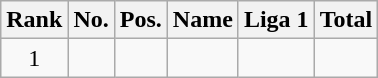<table class="wikitable" style="text-align:center">
<tr>
<th>Rank</th>
<th>No.</th>
<th>Pos.</th>
<th>Name</th>
<th>Liga 1</th>
<th>Total</th>
</tr>
<tr>
<td>1</td>
<td></td>
<td></td>
<td></td>
<td></td>
<td></td>
</tr>
</table>
